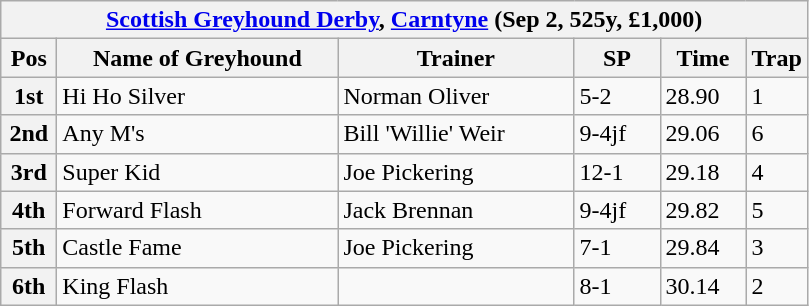<table class="wikitable">
<tr>
<th colspan="6"><a href='#'>Scottish Greyhound Derby</a>, <a href='#'>Carntyne</a> (Sep 2, 525y, £1,000)</th>
</tr>
<tr>
<th width=30>Pos</th>
<th width=180>Name of Greyhound</th>
<th width=150>Trainer</th>
<th width=50>SP</th>
<th width=50>Time</th>
<th width=30>Trap</th>
</tr>
<tr>
<th>1st</th>
<td>Hi Ho Silver</td>
<td>Norman Oliver</td>
<td>5-2</td>
<td>28.90</td>
<td>1</td>
</tr>
<tr>
<th>2nd</th>
<td>Any M's</td>
<td>Bill 'Willie' Weir</td>
<td>9-4jf</td>
<td>29.06</td>
<td>6</td>
</tr>
<tr>
<th>3rd</th>
<td>Super Kid</td>
<td>Joe Pickering</td>
<td>12-1</td>
<td>29.18</td>
<td>4</td>
</tr>
<tr>
<th>4th</th>
<td>Forward Flash</td>
<td>Jack Brennan</td>
<td>9-4jf</td>
<td>29.82</td>
<td>5</td>
</tr>
<tr>
<th>5th</th>
<td>Castle Fame</td>
<td>Joe Pickering</td>
<td>7-1</td>
<td>29.84</td>
<td>3</td>
</tr>
<tr>
<th>6th</th>
<td>King Flash</td>
<td></td>
<td>8-1</td>
<td>30.14</td>
<td>2</td>
</tr>
</table>
